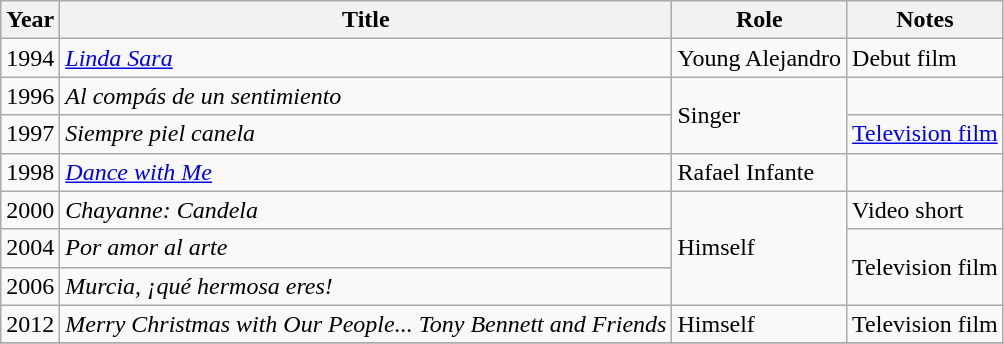<table class="wikitable sortable">
<tr>
<th>Year</th>
<th>Title</th>
<th>Role</th>
<th>Notes</th>
</tr>
<tr>
<td>1994</td>
<td><em><a href='#'>Linda Sara</a></em></td>
<td>Young Alejandro</td>
<td>Debut film</td>
</tr>
<tr>
<td>1996</td>
<td><em>Al compás de un sentimiento</em></td>
<td rowspan=2>Singer</td>
<td></td>
</tr>
<tr>
<td>1997</td>
<td><em>Siempre piel canela</em></td>
<td><a href='#'>Television film</a></td>
</tr>
<tr>
<td>1998</td>
<td><em><a href='#'>Dance with Me</a></em></td>
<td>Rafael Infante</td>
<td></td>
</tr>
<tr>
<td>2000</td>
<td><em>Chayanne: Candela</em></td>
<td rowspan=3>Himself</td>
<td>Video short</td>
</tr>
<tr>
<td>2004</td>
<td><em>Por amor al arte</em></td>
<td rowspan=2>Television film</td>
</tr>
<tr>
<td>2006</td>
<td><em>Murcia, ¡qué hermosa eres!</em></td>
</tr>
<tr>
<td>2012</td>
<td><em>Merry Christmas with Our People... Tony Bennett and Friends</em></td>
<td>Himself</td>
<td>Television film</td>
</tr>
<tr>
</tr>
</table>
